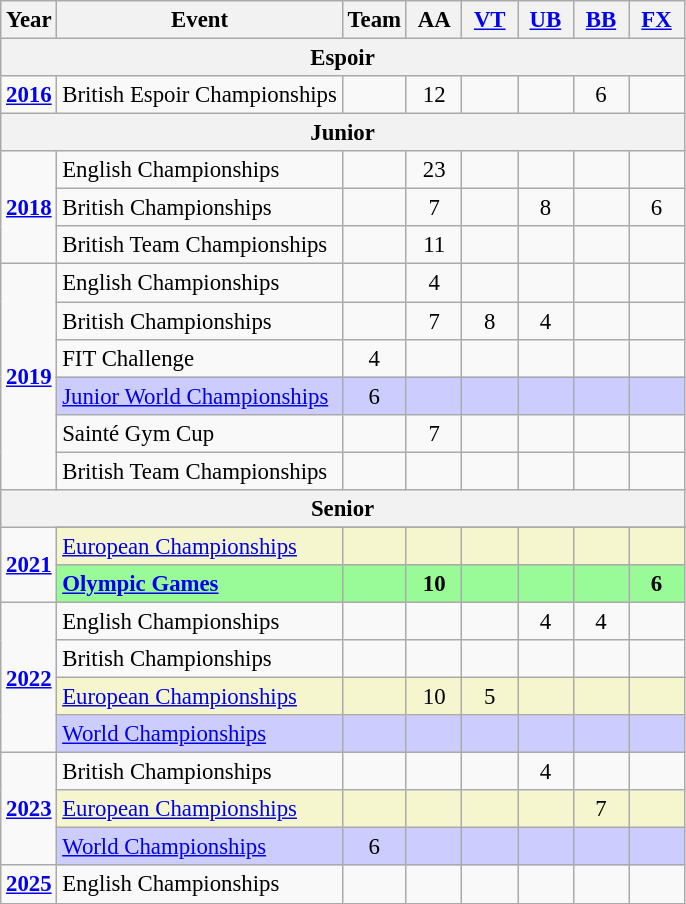<table class="wikitable" style="text-align:center; font-size:95%;">
<tr>
<th align="center">Year</th>
<th align="center">Event</th>
<th style="width:30px;">Team</th>
<th style="width:30px;">AA</th>
<th style="width:30px;"><a href='#'>VT</a></th>
<th style="width:30px;"><a href='#'>UB</a></th>
<th style="width:30px;"><a href='#'>BB</a></th>
<th style="width:30px;"><a href='#'>FX</a></th>
</tr>
<tr>
<th colspan="8"><strong>Espoir</strong></th>
</tr>
<tr>
<td rowspan="1"><strong><a href='#'>2016</a></strong></td>
<td align=left>British Espoir Championships</td>
<td></td>
<td>12</td>
<td></td>
<td></td>
<td>6</td>
<td></td>
</tr>
<tr>
<th colspan="8"><strong>Junior</strong></th>
</tr>
<tr>
<td rowspan="3"><strong><a href='#'>2018</a></strong></td>
<td align=left>English Championships</td>
<td></td>
<td>23</td>
<td></td>
<td></td>
<td></td>
<td></td>
</tr>
<tr>
<td align=left>British Championships</td>
<td></td>
<td>7</td>
<td></td>
<td>8</td>
<td></td>
<td>6</td>
</tr>
<tr>
<td align=left>British Team Championships</td>
<td></td>
<td>11</td>
<td></td>
<td></td>
<td></td>
<td></td>
</tr>
<tr>
<td rowspan="6"><strong><a href='#'>2019</a></strong></td>
<td align=left>English Championships</td>
<td></td>
<td>4</td>
<td></td>
<td></td>
<td></td>
<td></td>
</tr>
<tr>
<td align=left>British Championships</td>
<td></td>
<td>7</td>
<td>8</td>
<td>4</td>
<td></td>
<td></td>
</tr>
<tr>
<td align=left>FIT Challenge</td>
<td>4</td>
<td></td>
<td></td>
<td></td>
<td></td>
<td></td>
</tr>
<tr style="background:#ccf;">
<td align=left><a href='#'>Junior World Championships</a></td>
<td>6</td>
<td></td>
<td></td>
<td></td>
<td></td>
<td></td>
</tr>
<tr>
<td align=left>Sainté Gym Cup</td>
<td></td>
<td>7</td>
<td></td>
<td></td>
<td></td>
<td></td>
</tr>
<tr>
<td align=left>British Team Championships</td>
<td></td>
<td></td>
<td></td>
<td></td>
<td></td>
<td></td>
</tr>
<tr>
<th colspan="8"><strong>Senior</strong></th>
</tr>
<tr>
<td rowspan="3"><strong><a href='#'>2021</a></strong></td>
</tr>
<tr bgcolor="#F5F6CE">
<td align="left"><a href='#'>European Championships</a></td>
<td></td>
<td></td>
<td></td>
<td></td>
<td></td>
<td></td>
</tr>
<tr bgcolor=98FB98>
<td align=left><strong><a href='#'>Olympic Games</a></strong></td>
<td></td>
<td><strong>10</strong></td>
<td></td>
<td></td>
<td></td>
<td><strong>6</strong></td>
</tr>
<tr>
<td rowspan="4"><strong><a href='#'>2022</a></strong></td>
<td align=left>English Championships</td>
<td></td>
<td></td>
<td></td>
<td>4</td>
<td>4</td>
<td></td>
</tr>
<tr>
<td align=left>British Championships</td>
<td></td>
<td></td>
<td></td>
<td></td>
<td></td>
<td></td>
</tr>
<tr bgcolor=#F5F6CE>
<td align=left><a href='#'>European Championships</a></td>
<td></td>
<td>10</td>
<td>5</td>
<td></td>
<td></td>
<td></td>
</tr>
<tr bgcolor=#CCCCFF>
<td align=left><a href='#'>World Championships</a></td>
<td></td>
<td></td>
<td></td>
<td></td>
<td></td>
<td></td>
</tr>
<tr>
<td rowspan="3"><strong><a href='#'>2023</a></strong></td>
<td align=left>British Championships</td>
<td></td>
<td></td>
<td></td>
<td>4</td>
<td></td>
<td></td>
</tr>
<tr bgcolor=#F5F6CE>
<td align=left><a href='#'>European Championships</a></td>
<td></td>
<td></td>
<td></td>
<td></td>
<td>7</td>
<td></td>
</tr>
<tr bgcolor=#CCCCFF>
<td align=left><a href='#'>World Championships</a></td>
<td>6</td>
<td></td>
<td></td>
<td></td>
<td></td>
<td></td>
</tr>
<tr>
<td rowspan="1"><strong><a href='#'>2025</a></strong></td>
<td align=left>English Championships</td>
<td></td>
<td></td>
<td></td>
<td></td>
<td></td>
<td></td>
</tr>
</table>
